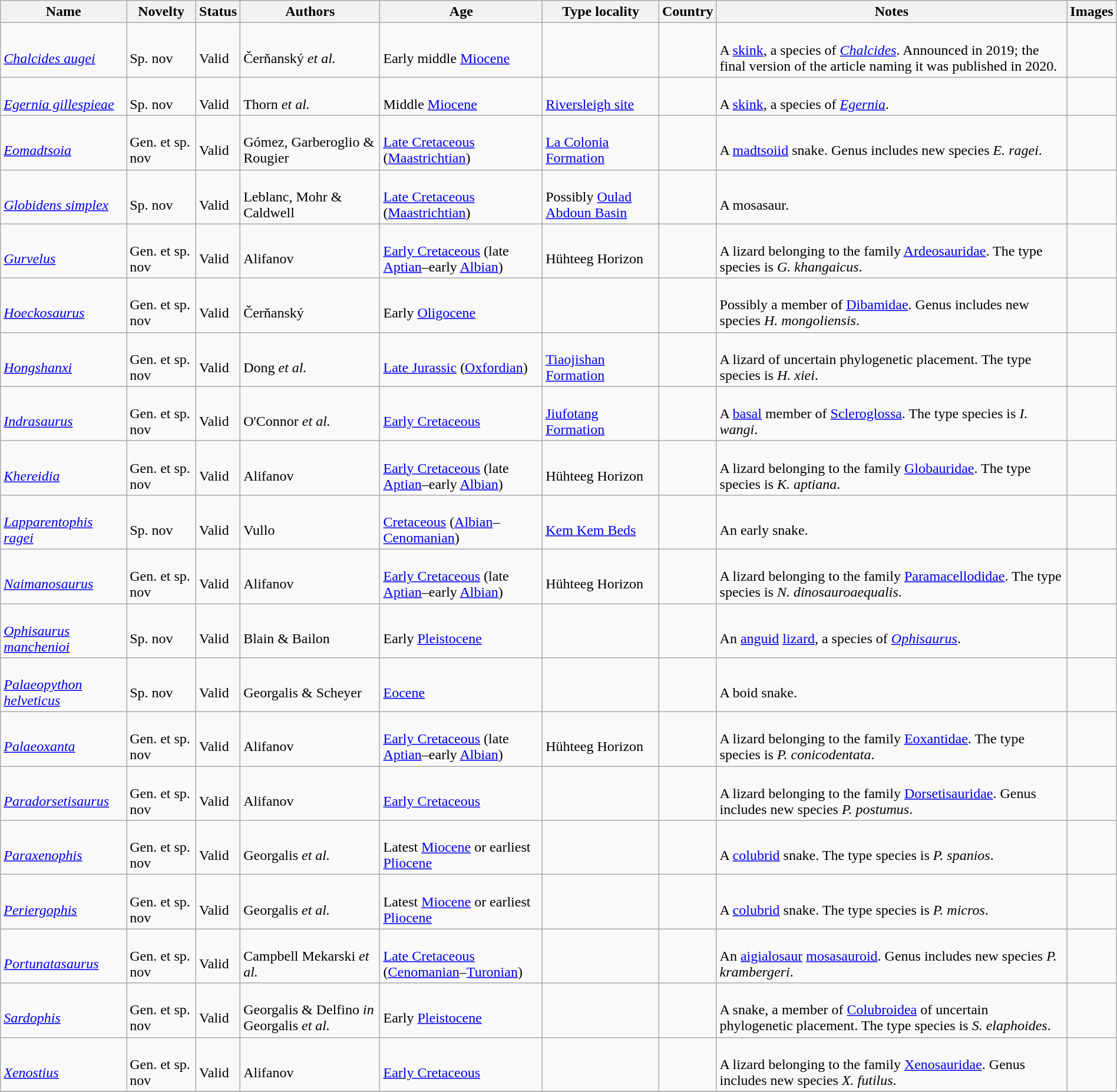<table class="wikitable sortable" align="center" width="100%">
<tr>
<th>Name</th>
<th>Novelty</th>
<th>Status</th>
<th>Authors</th>
<th>Age</th>
<th>Type locality</th>
<th>Country</th>
<th>Notes</th>
<th>Images</th>
</tr>
<tr>
<td><br><em><a href='#'>Chalcides augei</a></em></td>
<td><br>Sp. nov</td>
<td><br>Valid</td>
<td><br>Čerňanský <em>et al.</em></td>
<td><br>Early middle <a href='#'>Miocene</a></td>
<td></td>
<td><br></td>
<td><br>A <a href='#'>skink</a>, a species of <em><a href='#'>Chalcides</a></em>. Announced in 2019; the final version of the article naming it was published in 2020.</td>
<td></td>
</tr>
<tr>
<td><br><em><a href='#'>Egernia gillespieae</a></em></td>
<td><br>Sp. nov</td>
<td><br>Valid</td>
<td><br>Thorn <em>et al.</em></td>
<td><br>Middle <a href='#'>Miocene</a></td>
<td><br><a href='#'>Riversleigh site</a></td>
<td><br></td>
<td><br>A <a href='#'>skink</a>, a species of <em><a href='#'>Egernia</a></em>.</td>
<td></td>
</tr>
<tr>
<td><br><em><a href='#'>Eomadtsoia</a></em></td>
<td><br>Gen. et sp. nov</td>
<td><br>Valid</td>
<td><br>Gómez, Garberoglio & Rougier</td>
<td><br><a href='#'>Late Cretaceous</a> (<a href='#'>Maastrichtian</a>)</td>
<td><br><a href='#'>La Colonia Formation</a></td>
<td><br></td>
<td><br>A <a href='#'>madtsoiid</a> snake. Genus includes new species <em>E. ragei</em>.</td>
<td></td>
</tr>
<tr>
<td><br><em><a href='#'>Globidens simplex</a></em></td>
<td><br>Sp. nov</td>
<td><br>Valid</td>
<td><br>Leblanc, Mohr & Caldwell</td>
<td><br><a href='#'>Late Cretaceous</a> (<a href='#'>Maastrichtian</a>)</td>
<td><br>Possibly <a href='#'>Oulad Abdoun Basin</a></td>
<td><br></td>
<td><br>A mosasaur.</td>
<td></td>
</tr>
<tr>
<td><br><em><a href='#'>Gurvelus</a></em></td>
<td><br>Gen. et sp. nov</td>
<td><br>Valid</td>
<td><br>Alifanov</td>
<td><br><a href='#'>Early Cretaceous</a> (late <a href='#'>Aptian</a>–early <a href='#'>Albian</a>)</td>
<td><br>Hühteeg Horizon</td>
<td><br></td>
<td><br>A lizard belonging to the family <a href='#'>Ardeosauridae</a>. The type species is <em>G. khangaicus</em>.</td>
<td></td>
</tr>
<tr>
<td><br><em><a href='#'>Hoeckosaurus</a></em></td>
<td><br>Gen. et sp. nov</td>
<td><br>Valid</td>
<td><br>Čerňanský</td>
<td><br>Early <a href='#'>Oligocene</a></td>
<td></td>
<td><br></td>
<td><br>Possibly a member of <a href='#'>Dibamidae</a>. Genus includes new species <em>H. mongoliensis</em>.</td>
<td></td>
</tr>
<tr>
<td><br><em><a href='#'>Hongshanxi</a></em></td>
<td><br>Gen. et sp. nov</td>
<td><br>Valid</td>
<td><br>Dong <em>et al.</em></td>
<td><br><a href='#'>Late Jurassic</a> (<a href='#'>Oxfordian</a>)</td>
<td><br><a href='#'>Tiaojishan Formation</a></td>
<td><br></td>
<td><br>A lizard of uncertain phylogenetic placement. The type species is <em>H. xiei</em>.</td>
<td></td>
</tr>
<tr>
<td><br><em><a href='#'>Indrasaurus</a></em></td>
<td><br>Gen. et sp. nov</td>
<td><br>Valid</td>
<td><br>O'Connor <em>et al.</em></td>
<td><br><a href='#'>Early Cretaceous</a></td>
<td><br><a href='#'>Jiufotang Formation</a></td>
<td><br></td>
<td><br>A <a href='#'>basal</a> member of <a href='#'>Scleroglossa</a>. The type species is <em>I. wangi</em>.</td>
<td></td>
</tr>
<tr>
<td><br><em><a href='#'>Khereidia</a></em></td>
<td><br>Gen. et sp. nov</td>
<td><br>Valid</td>
<td><br>Alifanov</td>
<td><br><a href='#'>Early Cretaceous</a> (late <a href='#'>Aptian</a>–early <a href='#'>Albian</a>)</td>
<td><br>Hühteeg Horizon</td>
<td><br></td>
<td><br>A lizard belonging to the family <a href='#'>Globauridae</a>. The type species is <em>K. aptiana</em>.</td>
<td></td>
</tr>
<tr>
<td><br><em><a href='#'>Lapparentophis ragei</a></em></td>
<td><br>Sp. nov</td>
<td><br>Valid</td>
<td><br>Vullo</td>
<td><br><a href='#'>Cretaceous</a> (<a href='#'>Albian</a>–<a href='#'>Cenomanian</a>)</td>
<td><br><a href='#'>Kem Kem Beds</a></td>
<td><br></td>
<td><br>An early snake.</td>
<td></td>
</tr>
<tr>
<td><br><em><a href='#'>Naimanosaurus</a></em></td>
<td><br>Gen. et sp. nov</td>
<td><br>Valid</td>
<td><br>Alifanov</td>
<td><br><a href='#'>Early Cretaceous</a> (late <a href='#'>Aptian</a>–early <a href='#'>Albian</a>)</td>
<td><br>Hühteeg Horizon</td>
<td><br></td>
<td><br>A lizard belonging to the family <a href='#'>Paramacellodidae</a>. The type species is <em>N. dinosauroaequalis</em>.</td>
<td></td>
</tr>
<tr>
<td><br><em><a href='#'>Ophisaurus manchenioi</a></em></td>
<td><br>Sp. nov</td>
<td><br>Valid</td>
<td><br>Blain & Bailon</td>
<td><br>Early <a href='#'>Pleistocene</a></td>
<td></td>
<td><br></td>
<td><br>An <a href='#'>anguid</a> <a href='#'>lizard</a>, a species of <em><a href='#'>Ophisaurus</a></em>.</td>
<td></td>
</tr>
<tr>
<td><br><em><a href='#'>Palaeopython helveticus</a></em></td>
<td><br>Sp. nov</td>
<td><br>Valid</td>
<td><br>Georgalis & Scheyer</td>
<td><br><a href='#'>Eocene</a></td>
<td></td>
<td><br></td>
<td><br>A boid snake.</td>
<td></td>
</tr>
<tr>
<td><br><em><a href='#'>Palaeoxanta</a></em></td>
<td><br>Gen. et sp. nov</td>
<td><br>Valid</td>
<td><br>Alifanov</td>
<td><br><a href='#'>Early Cretaceous</a> (late <a href='#'>Aptian</a>–early <a href='#'>Albian</a>)</td>
<td><br>Hühteeg Horizon</td>
<td><br></td>
<td><br>A lizard belonging to the family <a href='#'>Eoxantidae</a>. The type species is <em>P. conicodentata</em>.</td>
<td></td>
</tr>
<tr>
<td><br><em><a href='#'>Paradorsetisaurus</a></em></td>
<td><br>Gen. et sp. nov</td>
<td><br>Valid</td>
<td><br>Alifanov</td>
<td><br><a href='#'>Early Cretaceous</a></td>
<td></td>
<td><br></td>
<td><br>A lizard belonging to the family <a href='#'>Dorsetisauridae</a>. Genus includes new species <em>P. postumus</em>.</td>
<td></td>
</tr>
<tr>
<td><br><em><a href='#'>Paraxenophis</a></em></td>
<td><br>Gen. et sp. nov</td>
<td><br>Valid</td>
<td><br>Georgalis <em>et al.</em></td>
<td><br>Latest <a href='#'>Miocene</a> or earliest <a href='#'>Pliocene</a></td>
<td></td>
<td><br></td>
<td><br>A <a href='#'>colubrid</a> snake. The type species is <em>P. spanios</em>.</td>
<td></td>
</tr>
<tr>
<td><br><em><a href='#'>Periergophis</a></em></td>
<td><br>Gen. et sp. nov</td>
<td><br>Valid</td>
<td><br>Georgalis <em>et al.</em></td>
<td><br>Latest <a href='#'>Miocene</a> or earliest <a href='#'>Pliocene</a></td>
<td></td>
<td><br></td>
<td><br>A <a href='#'>colubrid</a> snake. The type species is <em>P. micros</em>.</td>
<td></td>
</tr>
<tr>
<td><br><em><a href='#'>Portunatasaurus</a></em></td>
<td><br>Gen. et sp. nov</td>
<td><br>Valid</td>
<td><br>Campbell Mekarski <em>et al.</em></td>
<td><br><a href='#'>Late Cretaceous</a> (<a href='#'>Cenomanian</a>–<a href='#'>Turonian</a>)</td>
<td></td>
<td><br></td>
<td><br>An <a href='#'>aigialosaur</a> <a href='#'>mosasauroid</a>. Genus includes new species <em>P. krambergeri</em>.</td>
<td></td>
</tr>
<tr>
<td><br><em><a href='#'>Sardophis</a></em></td>
<td><br>Gen. et sp. nov</td>
<td><br>Valid</td>
<td><br>Georgalis & Delfino <em>in</em> Georgalis <em>et al.</em></td>
<td><br>Early <a href='#'>Pleistocene</a></td>
<td></td>
<td><br></td>
<td><br>A snake, a member of <a href='#'>Colubroidea</a> of uncertain phylogenetic placement. The type species is <em>S. elaphoides</em>.</td>
<td></td>
</tr>
<tr>
<td><br><em><a href='#'>Xenostius</a></em></td>
<td><br>Gen. et sp. nov</td>
<td><br>Valid</td>
<td><br>Alifanov</td>
<td><br><a href='#'>Early Cretaceous</a></td>
<td></td>
<td><br></td>
<td><br>A lizard belonging to the family <a href='#'>Xenosauridae</a>. Genus includes new species <em>X. futilus</em>.</td>
<td></td>
</tr>
<tr>
</tr>
</table>
